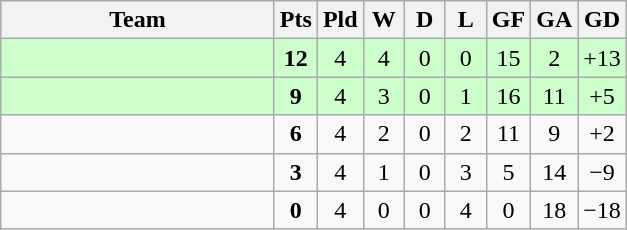<table class=wikitable style="text-align:center">
<tr>
<th width=175>Team</th>
<th width=20>Pts</th>
<th width=20>Pld</th>
<th width=20>W</th>
<th width=20>D</th>
<th width=20>L</th>
<th width=20>GF</th>
<th width=20>GA</th>
<th width=20>GD</th>
</tr>
<tr style="background:#ccffcc">
<td align=left></td>
<td><strong>12</strong></td>
<td>4</td>
<td>4</td>
<td>0</td>
<td>0</td>
<td>15</td>
<td>2</td>
<td>+13</td>
</tr>
<tr style="background:#ccffcc">
<td align=left></td>
<td><strong>9</strong></td>
<td>4</td>
<td>3</td>
<td>0</td>
<td>1</td>
<td>16</td>
<td>11</td>
<td>+5</td>
</tr>
<tr>
<td align=left></td>
<td><strong>6</strong></td>
<td>4</td>
<td>2</td>
<td>0</td>
<td>2</td>
<td>11</td>
<td>9</td>
<td>+2</td>
</tr>
<tr>
<td align=left></td>
<td><strong>3</strong></td>
<td>4</td>
<td>1</td>
<td>0</td>
<td>3</td>
<td>5</td>
<td>14</td>
<td>−9</td>
</tr>
<tr>
<td align=left></td>
<td><strong>0</strong></td>
<td>4</td>
<td>0</td>
<td>0</td>
<td>4</td>
<td>0</td>
<td>18</td>
<td>−18</td>
</tr>
</table>
